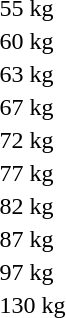<table>
<tr>
<td rowspan=2>55 kg<br></td>
<td rowspan=2></td>
<td rowspan=2></td>
<td></td>
</tr>
<tr>
<td></td>
</tr>
<tr>
<td rowspan=2>60 kg<br></td>
<td rowspan=2></td>
<td rowspan=2></td>
<td></td>
</tr>
<tr>
<td></td>
</tr>
<tr>
<td rowspan=2>63 kg<br></td>
<td rowspan=2></td>
<td rowspan=2></td>
<td></td>
</tr>
<tr>
<td></td>
</tr>
<tr>
<td rowspan=2>67 kg<br></td>
<td rowspan=2></td>
<td rowspan=2></td>
<td></td>
</tr>
<tr>
<td></td>
</tr>
<tr>
<td rowspan=2>72 kg<br></td>
<td rowspan=2></td>
<td rowspan=2></td>
<td></td>
</tr>
<tr>
<td></td>
</tr>
<tr>
<td rowspan=2>77 kg<br></td>
<td rowspan=2></td>
<td rowspan=2></td>
<td></td>
</tr>
<tr>
<td></td>
</tr>
<tr>
<td rowspan=2>82 kg<br></td>
<td rowspan=2></td>
<td rowspan=2></td>
<td></td>
</tr>
<tr>
<td></td>
</tr>
<tr>
<td rowspan=2>87 kg<br></td>
<td rowspan=2></td>
<td rowspan=2></td>
<td></td>
</tr>
<tr>
<td></td>
</tr>
<tr>
<td rowspan=2>97 kg<br></td>
<td rowspan=2></td>
<td rowspan=2></td>
<td></td>
</tr>
<tr>
<td></td>
</tr>
<tr>
<td rowspan=2>130 kg<br></td>
<td rowspan=2></td>
<td rowspan=2></td>
<td></td>
</tr>
<tr>
<td></td>
</tr>
</table>
